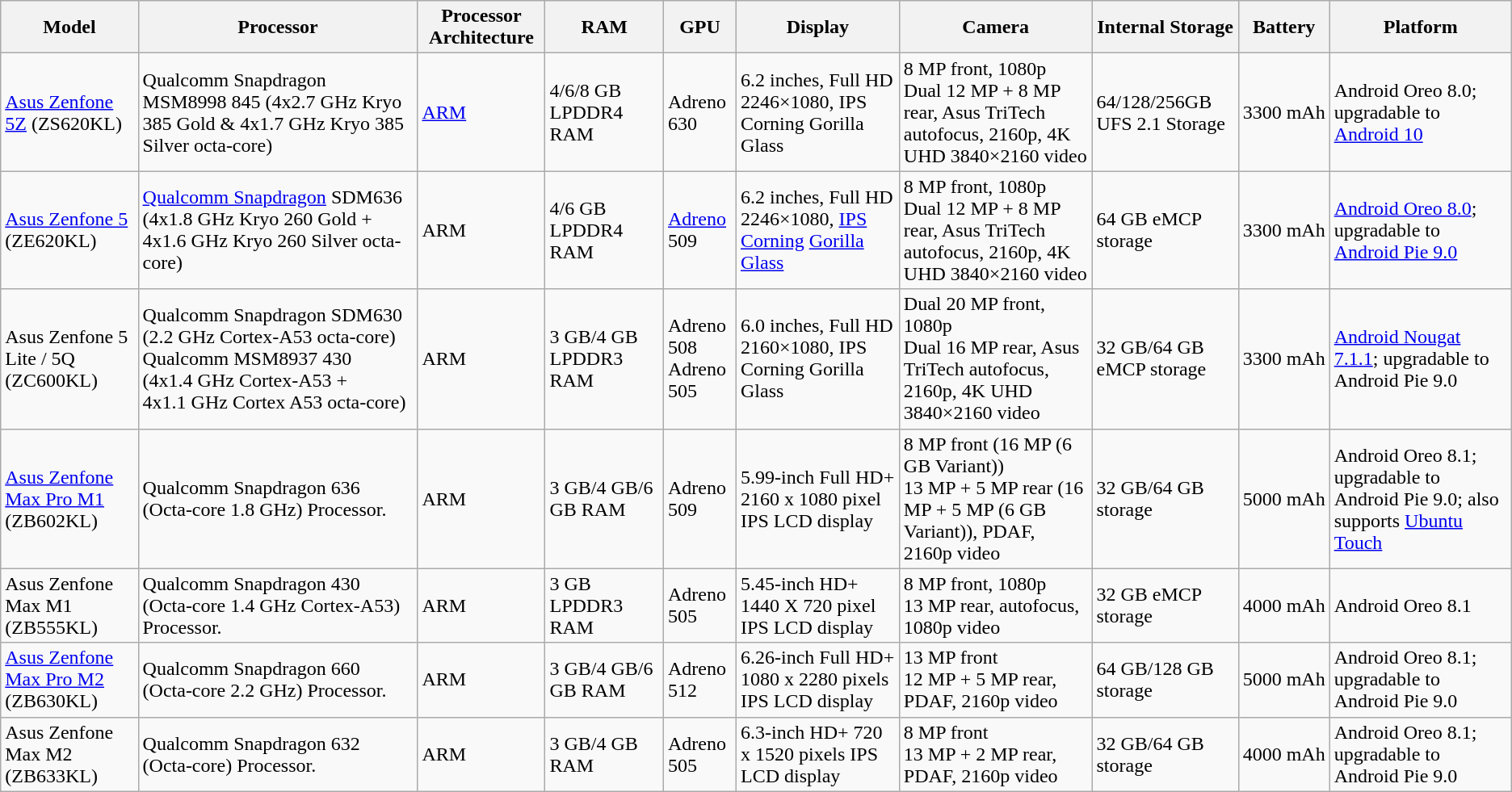<table class = "wikitable sortable">
<tr>
<th>Model</th>
<th>Processor</th>
<th>Processor Architecture</th>
<th>RAM</th>
<th>GPU</th>
<th>Display</th>
<th>Camera</th>
<th>Internal Storage</th>
<th>Battery</th>
<th>Platform</th>
</tr>
<tr>
<td><a href='#'>Asus Zenfone 5Z</a> (ZS620KL)</td>
<td>Qualcomm Snapdragon MSM8998 845 (4x2.7 GHz Kryo 385 Gold & 4x1.7 GHz Kryo 385 Silver octa-core)</td>
<td><a href='#'>ARM</a></td>
<td>4/6/8 GB<br>LPDDR4 RAM</td>
<td>Adreno 630</td>
<td>6.2 inches, Full HD 2246×1080, IPS Corning Gorilla Glass</td>
<td>8 MP front, 1080p<br> Dual 12 MP + 8 MP rear, Asus TriTech autofocus, 2160p, 4K UHD 3840×2160 video</td>
<td>64/128/256GB UFS 2.1 Storage</td>
<td>3300 mAh</td>
<td>Android Oreo 8.0; upgradable to <a href='#'>Android 10</a></td>
</tr>
<tr>
<td><a href='#'>Asus Zenfone 5</a> (ZE620KL)</td>
<td><a href='#'>Qualcomm Snapdragon</a> SDM636 (4x1.8 GHz Kryo 260 Gold + 4x1.6 GHz Kryo 260 Silver octa-core)</td>
<td>ARM</td>
<td>4/6 GB LPDDR4  RAM</td>
<td><a href='#'>Adreno</a> 509</td>
<td>6.2 inches, Full HD 2246×1080, <a href='#'>IPS</a> <a href='#'>Corning</a> <a href='#'>Gorilla Glass</a></td>
<td>8 MP front, 1080p<br> Dual 12 MP + 8 MP rear, Asus TriTech autofocus, 2160p, 4K UHD 3840×2160 video</td>
<td>64 GB eMCP storage</td>
<td>3300 mAh</td>
<td><a href='#'>Android Oreo 8.0</a>; upgradable to <a href='#'>Android Pie 9.0</a></td>
</tr>
<tr>
<td>Asus Zenfone 5 Lite / 5Q (ZC600KL)</td>
<td>Qualcomm Snapdragon SDM630 (2.2 GHz Cortex-A53 octa-core)<br>Qualcomm MSM8937 430 (4x1.4 GHz Cortex-A53 + 4x1.1 GHz Cortex A53 octa-core)</td>
<td>ARM</td>
<td>3 GB/4 GB LPDDR3 RAM</td>
<td>Adreno 508<br>Adreno 505</td>
<td>6.0 inches, Full HD 2160×1080, IPS Corning Gorilla Glass</td>
<td>Dual 20 MP front, 1080p<br> Dual 16 MP rear, Asus TriTech autofocus, 2160p, 4K UHD 3840×2160 video</td>
<td>32 GB/64 GB eMCP storage</td>
<td>3300 mAh</td>
<td><a href='#'>Android Nougat 7.1.1</a>; upgradable to Android Pie 9.0</td>
</tr>
<tr>
<td><a href='#'>Asus Zenfone Max Pro M1</a> (ZB602KL)</td>
<td>Qualcomm Snapdragon 636 (Octa-core 1.8 GHz) Processor.</td>
<td>ARM</td>
<td>3 GB/4 GB/6 GB RAM</td>
<td>Adreno 509</td>
<td>5.99-inch Full HD+ 2160 x 1080 pixel IPS LCD display</td>
<td>8 MP front (16 MP (6 GB Variant))<br> 13 MP + 5 MP rear (16 MP + 5 MP (6 GB Variant)), PDAF, 2160p video</td>
<td>32 GB/64 GB storage</td>
<td>5000 mAh</td>
<td>Android Oreo 8.1; upgradable to Android Pie 9.0; also supports <a href='#'>Ubuntu Touch</a></td>
</tr>
<tr>
<td>Asus Zenfone Max M1 (ZB555KL)</td>
<td>Qualcomm Snapdragon 430 (Octa-core 1.4 GHz Cortex-A53) Processor.</td>
<td>ARM</td>
<td>3 GB LPDDR3 RAM</td>
<td>Adreno 505</td>
<td>5.45-inch HD+ 1440 X 720 pixel IPS LCD display</td>
<td>8 MP front, 1080p<br>  13 MP rear, autofocus, 1080p video</td>
<td>32 GB eMCP storage</td>
<td>4000 mAh</td>
<td>Android Oreo 8.1</td>
</tr>
<tr>
<td><a href='#'>Asus Zenfone Max Pro M2</a>  (ZB630KL)</td>
<td>Qualcomm Snapdragon 660 (Octa-core 2.2 GHz) Processor.</td>
<td>ARM</td>
<td>3 GB/4 GB/6 GB RAM</td>
<td>Adreno 512</td>
<td>6.26-inch Full HD+ 1080 x 2280 pixels IPS LCD display</td>
<td>13 MP front <br> 12 MP + 5 MP rear, PDAF, 2160p video</td>
<td>64 GB/128 GB storage</td>
<td>5000 mAh</td>
<td>Android Oreo 8.1; upgradable to Android Pie 9.0</td>
</tr>
<tr>
<td>Asus Zenfone Max M2 (ZB633KL)</td>
<td>Qualcomm Snapdragon 632 (Octa-core) Processor.</td>
<td>ARM</td>
<td>3 GB/4 GB RAM</td>
<td>Adreno 505</td>
<td>6.3-inch HD+ 720 x 1520 pixels IPS LCD display</td>
<td>8 MP front <br> 13 MP + 2 MP rear, PDAF, 2160p video</td>
<td>32 GB/64 GB storage</td>
<td>4000 mAh</td>
<td>Android Oreo 8.1; upgradable to Android Pie 9.0</td>
</tr>
</table>
